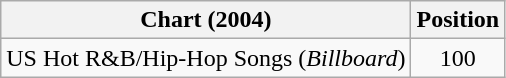<table class="wikitable">
<tr>
<th>Chart (2004)</th>
<th>Position</th>
</tr>
<tr>
<td>US Hot R&B/Hip-Hop Songs (<em>Billboard</em>)</td>
<td align="center">100</td>
</tr>
</table>
